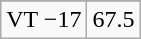<table class="wikitable">
<tr align="center">
</tr>
<tr align="center">
<td>VT −17</td>
<td>67.5</td>
</tr>
</table>
